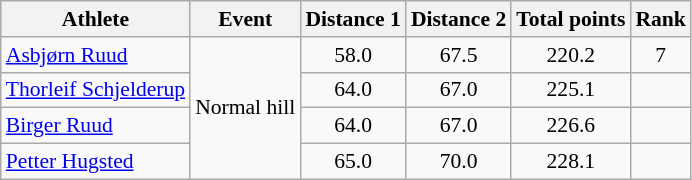<table class="wikitable" style="font-size:90%">
<tr>
<th>Athlete</th>
<th>Event</th>
<th>Distance 1</th>
<th>Distance 2</th>
<th>Total points</th>
<th>Rank</th>
</tr>
<tr>
<td><a href='#'>Asbjørn Ruud</a></td>
<td rowspan="4">Normal hill</td>
<td align="center">58.0</td>
<td align="center">67.5</td>
<td align="center">220.2</td>
<td align="center">7</td>
</tr>
<tr>
<td><a href='#'>Thorleif Schjelderup</a></td>
<td align="center">64.0</td>
<td align="center">67.0</td>
<td align="center">225.1</td>
<td align="center"></td>
</tr>
<tr>
<td><a href='#'>Birger Ruud</a></td>
<td align="center">64.0</td>
<td align="center">67.0</td>
<td align="center">226.6</td>
<td align="center"></td>
</tr>
<tr>
<td><a href='#'>Petter Hugsted</a></td>
<td align="center">65.0</td>
<td align="center">70.0</td>
<td align="center">228.1</td>
<td align="center"></td>
</tr>
</table>
